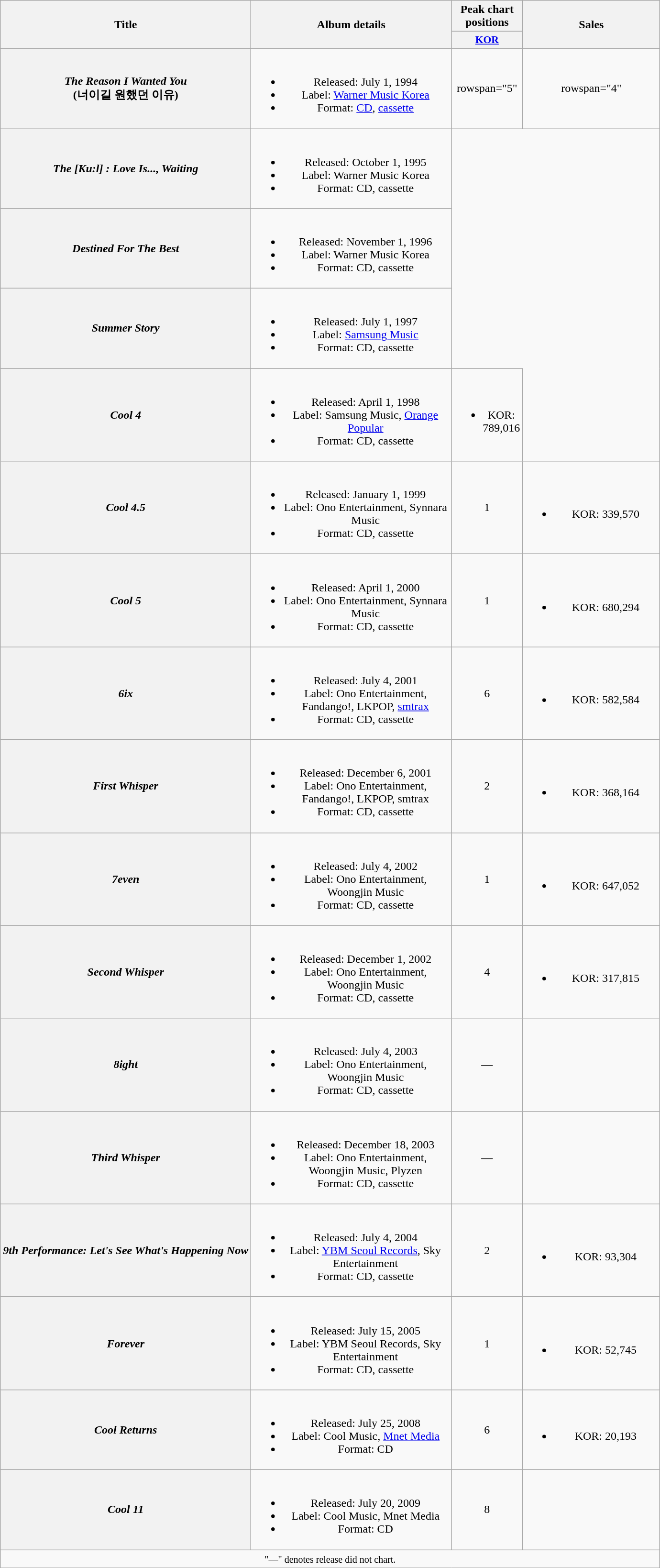<table class="wikitable plainrowheaders" style="text-align:center;">
<tr>
<th scope="col" rowspan="2">Title</th>
<th scope="col" rowspan="2" style="width:17em;">Album details</th>
<th scope="col" colspan="1" style="width:5em;">Peak chart positions</th>
<th rowspan="2" style="width:11.5em;">Sales</th>
</tr>
<tr>
<th scope="col" style="width:3em;font-size:90%;"><a href='#'>KOR</a><br></th>
</tr>
<tr>
<th scope="row"><em>The Reason I Wanted You</em> <br> (너이길 원했던 이유)</th>
<td><br><ul><li>Released: July 1, 1994</li><li>Label: <a href='#'>Warner Music Korea</a></li><li>Format: <a href='#'>CD</a>, <a href='#'>cassette</a></li></ul></td>
<td>rowspan="5" </td>
<td>rowspan="4" </td>
</tr>
<tr>
<th scope="row"><em>The [Ku:l] : Love Is..., Waiting</em></th>
<td><br><ul><li>Released: October 1, 1995</li><li>Label: Warner Music Korea</li><li>Format: CD, cassette</li></ul></td>
</tr>
<tr>
<th scope="row"><em>Destined For The Best</em></th>
<td><br><ul><li>Released: November 1, 1996</li><li>Label: Warner Music Korea</li><li>Format: CD, cassette</li></ul></td>
</tr>
<tr>
<th scope="row"><em>Summer Story</em></th>
<td><br><ul><li>Released: July 1, 1997</li><li>Label: <a href='#'>Samsung Music</a></li><li>Format: CD, cassette</li></ul></td>
</tr>
<tr>
<th scope="row"><em>Cool 4</em></th>
<td><br><ul><li>Released: April 1, 1998</li><li>Label: Samsung Music, <a href='#'>Orange Popular</a></li><li>Format: CD, cassette</li></ul></td>
<td><br><ul><li>KOR: 789,016</li></ul></td>
</tr>
<tr>
<th scope="row"><em>Cool 4.5</em></th>
<td><br><ul><li>Released: January 1, 1999</li><li>Label: Ono Entertainment, Synnara Music</li><li>Format: CD, cassette</li></ul></td>
<td>1</td>
<td><br><ul><li>KOR: 339,570</li></ul></td>
</tr>
<tr>
<th scope="row"><em>Cool 5</em></th>
<td><br><ul><li>Released: April 1, 2000</li><li>Label: Ono Entertainment, Synnara Music</li><li>Format: CD, cassette</li></ul></td>
<td>1</td>
<td><br><ul><li>KOR: 680,294</li></ul></td>
</tr>
<tr>
<th scope="row"><em>6ix</em></th>
<td><br><ul><li>Released: July 4, 2001</li><li>Label: Ono Entertainment, Fandango!, LKPOP, <a href='#'>smtrax</a></li><li>Format: CD, cassette</li></ul></td>
<td>6</td>
<td><br><ul><li>KOR: 582,584</li></ul></td>
</tr>
<tr>
<th scope="row"><em>First Whisper</em></th>
<td><br><ul><li>Released: December 6, 2001</li><li>Label: Ono Entertainment, Fandango!, LKPOP, smtrax</li><li>Format: CD, cassette</li></ul></td>
<td>2</td>
<td><br><ul><li>KOR: 368,164</li></ul></td>
</tr>
<tr>
<th scope="row"><em>7even</em></th>
<td><br><ul><li>Released: July 4, 2002</li><li>Label: Ono Entertainment, Woongjin Music</li><li>Format: CD, cassette</li></ul></td>
<td>1</td>
<td><br><ul><li>KOR: 647,052</li></ul></td>
</tr>
<tr>
<th scope="row"><em>Second Whisper</em></th>
<td><br><ul><li>Released: December 1, 2002</li><li>Label: Ono Entertainment, Woongjin Music</li><li>Format: CD, cassette</li></ul></td>
<td>4</td>
<td><br><ul><li>KOR: 317,815</li></ul></td>
</tr>
<tr>
<th scope="row"><em>8ight</em></th>
<td><br><ul><li>Released: July 4, 2003</li><li>Label: Ono Entertainment, Woongjin Music</li><li>Format: CD, cassette</li></ul></td>
<td>—</td>
<td></td>
</tr>
<tr>
<th scope="row"><em>Third Whisper</em></th>
<td><br><ul><li>Released: December 18, 2003</li><li>Label: Ono Entertainment, Woongjin Music, Plyzen</li><li>Format: CD, cassette</li></ul></td>
<td>—</td>
<td></td>
</tr>
<tr>
<th scope="row"><em>9th Performance: Let's See What's Happening Now</em></th>
<td><br><ul><li>Released: July 4, 2004</li><li>Label: <a href='#'>YBM Seoul Records</a>, Sky Entertainment</li><li>Format: CD, cassette</li></ul></td>
<td>2</td>
<td><br><ul><li>KOR: 93,304</li></ul></td>
</tr>
<tr>
<th scope="row"><em>Forever</em></th>
<td><br><ul><li>Released: July 15, 2005</li><li>Label: YBM Seoul Records, Sky Entertainment</li><li>Format: CD, cassette</li></ul></td>
<td>1</td>
<td><br><ul><li>KOR: 52,745</li></ul></td>
</tr>
<tr>
<th scope="row"><em>Cool Returns</em></th>
<td><br><ul><li>Released: July 25, 2008</li><li>Label: Cool Music, <a href='#'>Mnet Media</a></li><li>Format: CD</li></ul></td>
<td>6</td>
<td><br><ul><li>KOR: 20,193</li></ul></td>
</tr>
<tr>
<th scope="row"><em>Cool 11</em></th>
<td><br><ul><li>Released: July 20, 2009</li><li>Label: Cool Music, Mnet Media</li><li>Format: CD</li></ul></td>
<td>8</td>
<td></td>
</tr>
<tr>
<td colspan="4"><small>"—" denotes release did not chart.</small></td>
</tr>
</table>
